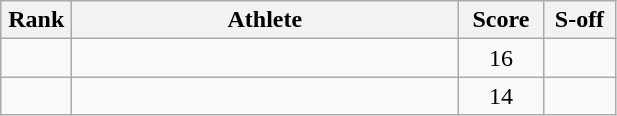<table class="wikitable" style="text-align:center">
<tr>
<th width=40>Rank</th>
<th width=250>Athlete</th>
<th width=50>Score</th>
<th width=40>S-off</th>
</tr>
<tr>
<td></td>
<td align=left></td>
<td>16</td>
<td></td>
</tr>
<tr>
<td></td>
<td align=left></td>
<td>14</td>
<td></td>
</tr>
</table>
